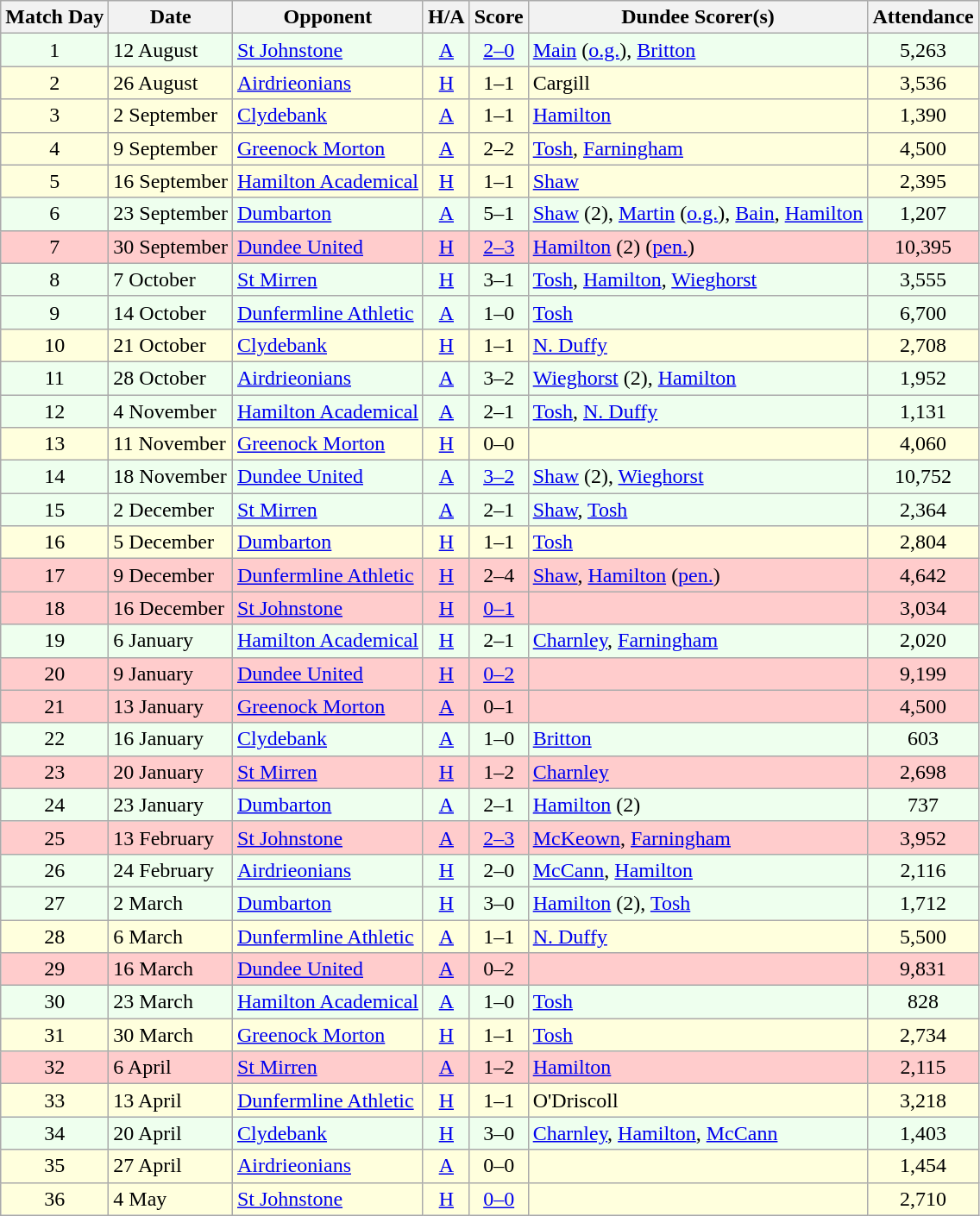<table class="wikitable" style="text-align:center">
<tr>
<th>Match Day</th>
<th>Date</th>
<th>Opponent</th>
<th>H/A</th>
<th>Score</th>
<th>Dundee Scorer(s)</th>
<th>Attendance</th>
</tr>
<tr bgcolor="#EEFFEE">
<td>1</td>
<td align="left">12 August</td>
<td align="left"><a href='#'>St Johnstone</a></td>
<td><a href='#'>A</a></td>
<td><a href='#'>2–0</a></td>
<td align="left"><a href='#'>Main</a> (<a href='#'>o.g.</a>), <a href='#'>Britton</a></td>
<td>5,263</td>
</tr>
<tr bgcolor="#FFFFDD">
<td>2</td>
<td align="left">26 August</td>
<td align="left"><a href='#'>Airdrieonians</a></td>
<td><a href='#'>H</a></td>
<td>1–1</td>
<td align="left">Cargill</td>
<td>3,536</td>
</tr>
<tr bgcolor="#FFFFDD">
<td>3</td>
<td align="left">2 September</td>
<td align="left"><a href='#'>Clydebank</a></td>
<td><a href='#'>A</a></td>
<td>1–1</td>
<td align="left"><a href='#'>Hamilton</a></td>
<td>1,390</td>
</tr>
<tr bgcolor="#FFFFDD">
<td>4</td>
<td align="left">9 September</td>
<td align="left"><a href='#'>Greenock Morton</a></td>
<td><a href='#'>A</a></td>
<td>2–2</td>
<td align="left"><a href='#'>Tosh</a>, <a href='#'>Farningham</a></td>
<td>4,500</td>
</tr>
<tr bgcolor="#FFFFDD">
<td>5</td>
<td align="left">16 September</td>
<td align="left"><a href='#'>Hamilton Academical</a></td>
<td><a href='#'>H</a></td>
<td>1–1</td>
<td align="left"><a href='#'>Shaw</a></td>
<td>2,395</td>
</tr>
<tr bgcolor="#EEFFEE">
<td>6</td>
<td align="left">23 September</td>
<td align="left"><a href='#'>Dumbarton</a></td>
<td><a href='#'>A</a></td>
<td>5–1</td>
<td align="left"><a href='#'>Shaw</a> (2), <a href='#'>Martin</a> (<a href='#'>o.g.</a>), <a href='#'>Bain</a>, <a href='#'>Hamilton</a></td>
<td>1,207</td>
</tr>
<tr bgcolor="#FFCCCC">
<td>7</td>
<td align="left">30 September</td>
<td align="left"><a href='#'>Dundee United</a></td>
<td><a href='#'>H</a></td>
<td><a href='#'>2–3</a></td>
<td align="left"><a href='#'>Hamilton</a> (2) (<a href='#'>pen.</a>)</td>
<td>10,395</td>
</tr>
<tr bgcolor="#EEFFEE">
<td>8</td>
<td align="left">7 October</td>
<td align="left"><a href='#'>St Mirren</a></td>
<td><a href='#'>H</a></td>
<td>3–1</td>
<td align="left"><a href='#'>Tosh</a>, <a href='#'>Hamilton</a>, <a href='#'>Wieghorst</a></td>
<td>3,555</td>
</tr>
<tr bgcolor="#EEFFEE">
<td>9</td>
<td align="left">14 October</td>
<td align="left"><a href='#'>Dunfermline Athletic</a></td>
<td><a href='#'>A</a></td>
<td>1–0</td>
<td align="left"><a href='#'>Tosh</a></td>
<td>6,700</td>
</tr>
<tr bgcolor="#FFFFDD">
<td>10</td>
<td align="left">21 October</td>
<td align="left"><a href='#'>Clydebank</a></td>
<td><a href='#'>H</a></td>
<td>1–1</td>
<td align="left"><a href='#'>N. Duffy</a></td>
<td>2,708</td>
</tr>
<tr bgcolor="#EEFFEE">
<td>11</td>
<td align="left">28 October</td>
<td align="left"><a href='#'>Airdrieonians</a></td>
<td><a href='#'>A</a></td>
<td>3–2</td>
<td align="left"><a href='#'>Wieghorst</a> (2), <a href='#'>Hamilton</a></td>
<td>1,952</td>
</tr>
<tr bgcolor="#EEFFEE">
<td>12</td>
<td align="left">4 November</td>
<td align="left"><a href='#'>Hamilton Academical</a></td>
<td><a href='#'>A</a></td>
<td>2–1</td>
<td align="left"><a href='#'>Tosh</a>, <a href='#'>N. Duffy</a></td>
<td>1,131</td>
</tr>
<tr bgcolor="#FFFFDD">
<td>13</td>
<td align="left">11 November</td>
<td align="left"><a href='#'>Greenock Morton</a></td>
<td><a href='#'>H</a></td>
<td>0–0</td>
<td align="left"></td>
<td>4,060</td>
</tr>
<tr bgcolor="#EEFFEE">
<td>14</td>
<td align="left">18 November</td>
<td align="left"><a href='#'>Dundee United</a></td>
<td><a href='#'>A</a></td>
<td><a href='#'>3–2</a></td>
<td align="left"><a href='#'>Shaw</a> (2), <a href='#'>Wieghorst</a></td>
<td>10,752</td>
</tr>
<tr bgcolor="#EEFFEE">
<td>15</td>
<td align="left">2 December</td>
<td align="left"><a href='#'>St Mirren</a></td>
<td><a href='#'>A</a></td>
<td>2–1</td>
<td align="left"><a href='#'>Shaw</a>, <a href='#'>Tosh</a></td>
<td>2,364</td>
</tr>
<tr bgcolor="#FFFFDD">
<td>16</td>
<td align="left">5 December</td>
<td align="left"><a href='#'>Dumbarton</a></td>
<td><a href='#'>H</a></td>
<td>1–1</td>
<td align="left"><a href='#'>Tosh</a></td>
<td>2,804</td>
</tr>
<tr bgcolor="#FFCCCC">
<td>17</td>
<td align="left">9 December</td>
<td align="left"><a href='#'>Dunfermline Athletic</a></td>
<td><a href='#'>H</a></td>
<td>2–4</td>
<td align="left"><a href='#'>Shaw</a>, <a href='#'>Hamilton</a> (<a href='#'>pen.</a>)</td>
<td>4,642</td>
</tr>
<tr bgcolor="#FFCCCC">
<td>18</td>
<td align="left">16 December</td>
<td align="left"><a href='#'>St Johnstone</a></td>
<td><a href='#'>H</a></td>
<td><a href='#'>0–1</a></td>
<td align="left"></td>
<td>3,034</td>
</tr>
<tr bgcolor="#EEFFEE">
<td>19</td>
<td align="left">6 January</td>
<td align="left"><a href='#'>Hamilton Academical</a></td>
<td><a href='#'>H</a></td>
<td>2–1</td>
<td align="left"><a href='#'>Charnley</a>, <a href='#'>Farningham</a></td>
<td>2,020</td>
</tr>
<tr bgcolor="#FFCCCC">
<td>20</td>
<td align="left">9 January</td>
<td align="left"><a href='#'>Dundee United</a></td>
<td><a href='#'>H</a></td>
<td><a href='#'>0–2</a></td>
<td align="left"></td>
<td>9,199</td>
</tr>
<tr bgcolor="#FFCCCC">
<td>21</td>
<td align="left">13 January</td>
<td align="left"><a href='#'>Greenock Morton</a></td>
<td><a href='#'>A</a></td>
<td>0–1</td>
<td align="left"></td>
<td>4,500</td>
</tr>
<tr bgcolor="#EEFFEE">
<td>22</td>
<td align="left">16 January</td>
<td align="left"><a href='#'>Clydebank</a></td>
<td><a href='#'>A</a></td>
<td>1–0</td>
<td align="left"><a href='#'>Britton</a></td>
<td>603</td>
</tr>
<tr bgcolor="#FFCCCC">
<td>23</td>
<td align="left">20 January</td>
<td align="left"><a href='#'>St Mirren</a></td>
<td><a href='#'>H</a></td>
<td>1–2</td>
<td align="left"><a href='#'>Charnley</a></td>
<td>2,698</td>
</tr>
<tr bgcolor="#EEFFEE">
<td>24</td>
<td align="left">23 January</td>
<td align="left"><a href='#'>Dumbarton</a></td>
<td><a href='#'>A</a></td>
<td>2–1</td>
<td align="left"><a href='#'>Hamilton</a> (2)</td>
<td>737</td>
</tr>
<tr bgcolor="#FFCCCC">
<td>25</td>
<td align="left">13 February</td>
<td align="left"><a href='#'>St Johnstone</a></td>
<td><a href='#'>A</a></td>
<td><a href='#'>2–3</a></td>
<td align="left"><a href='#'>McKeown</a>, <a href='#'>Farningham</a></td>
<td>3,952</td>
</tr>
<tr bgcolor="#EEFFEE">
<td>26</td>
<td align="left">24 February</td>
<td align="left"><a href='#'>Airdrieonians</a></td>
<td><a href='#'>H</a></td>
<td>2–0</td>
<td align="left"><a href='#'>McCann</a>, <a href='#'>Hamilton</a></td>
<td>2,116</td>
</tr>
<tr bgcolor="#EEFFEE">
<td>27</td>
<td align="left">2 March</td>
<td align="left"><a href='#'>Dumbarton</a></td>
<td><a href='#'>H</a></td>
<td>3–0</td>
<td align="left"><a href='#'>Hamilton</a> (2), <a href='#'>Tosh</a></td>
<td>1,712</td>
</tr>
<tr bgcolor="#FFFFDD">
<td>28</td>
<td align="left">6 March</td>
<td align="left"><a href='#'>Dunfermline Athletic</a></td>
<td><a href='#'>A</a></td>
<td>1–1</td>
<td align="left"><a href='#'>N. Duffy</a></td>
<td>5,500</td>
</tr>
<tr bgcolor="#FFCCCC">
<td>29</td>
<td align="left">16 March</td>
<td align="left"><a href='#'>Dundee United</a></td>
<td><a href='#'>A</a></td>
<td>0–2</td>
<td align="left"></td>
<td>9,831</td>
</tr>
<tr bgcolor="#EEFFEE">
<td>30</td>
<td align="left">23 March</td>
<td align="left"><a href='#'>Hamilton Academical</a></td>
<td><a href='#'>A</a></td>
<td>1–0</td>
<td align="left"><a href='#'>Tosh</a></td>
<td>828</td>
</tr>
<tr bgcolor="#FFFFDD">
<td>31</td>
<td align="left">30 March</td>
<td align="left"><a href='#'>Greenock Morton</a></td>
<td><a href='#'>H</a></td>
<td>1–1</td>
<td align="left"><a href='#'>Tosh</a></td>
<td>2,734</td>
</tr>
<tr bgcolor="#FFCCCC">
<td>32</td>
<td align="left">6 April</td>
<td align="left"><a href='#'>St Mirren</a></td>
<td><a href='#'>A</a></td>
<td>1–2</td>
<td align="left"><a href='#'>Hamilton</a></td>
<td>2,115</td>
</tr>
<tr bgcolor="#FFFFDD">
<td>33</td>
<td align="left">13 April</td>
<td align="left"><a href='#'>Dunfermline Athletic</a></td>
<td><a href='#'>H</a></td>
<td>1–1</td>
<td align="left">O'Driscoll</td>
<td>3,218</td>
</tr>
<tr bgcolor="#EEFFEE">
<td>34</td>
<td align="left">20 April</td>
<td align="left"><a href='#'>Clydebank</a></td>
<td><a href='#'>H</a></td>
<td>3–0</td>
<td align="left"><a href='#'>Charnley</a>, <a href='#'>Hamilton</a>, <a href='#'>McCann</a></td>
<td>1,403</td>
</tr>
<tr bgcolor="#FFFFDD">
<td>35</td>
<td align="left">27 April</td>
<td align="left"><a href='#'>Airdrieonians</a></td>
<td><a href='#'>A</a></td>
<td>0–0</td>
<td align="left"></td>
<td>1,454</td>
</tr>
<tr bgcolor="#FFFFDD">
<td>36</td>
<td align="left">4 May</td>
<td align="left"><a href='#'>St Johnstone</a></td>
<td><a href='#'>H</a></td>
<td><a href='#'>0–0</a></td>
<td align="left"></td>
<td>2,710</td>
</tr>
</table>
